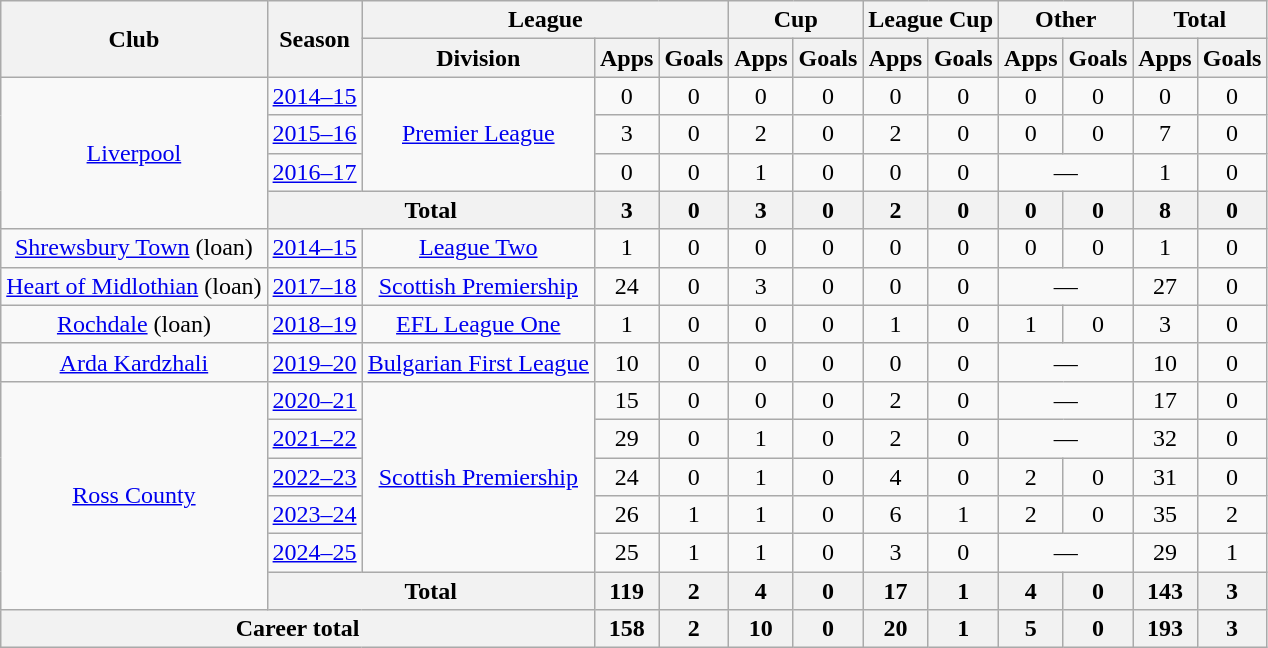<table class="wikitable" style="text-align:center">
<tr>
<th rowspan="2">Club</th>
<th rowspan="2">Season</th>
<th colspan="3">League</th>
<th colspan="2">Cup</th>
<th colspan="2">League Cup</th>
<th colspan="2">Other</th>
<th colspan="2">Total</th>
</tr>
<tr>
<th>Division</th>
<th>Apps</th>
<th>Goals</th>
<th>Apps</th>
<th>Goals</th>
<th>Apps</th>
<th>Goals</th>
<th>Apps</th>
<th>Goals</th>
<th>Apps</th>
<th>Goals</th>
</tr>
<tr>
<td rowspan="4"><a href='#'>Liverpool</a></td>
<td><a href='#'>2014–15</a></td>
<td rowspan=3><a href='#'>Premier League</a></td>
<td>0</td>
<td>0</td>
<td>0</td>
<td>0</td>
<td>0</td>
<td>0</td>
<td>0</td>
<td>0</td>
<td>0</td>
<td>0</td>
</tr>
<tr>
<td><a href='#'>2015–16</a></td>
<td>3</td>
<td>0</td>
<td>2</td>
<td>0</td>
<td>2</td>
<td>0</td>
<td>0</td>
<td>0</td>
<td>7</td>
<td>0</td>
</tr>
<tr>
<td><a href='#'>2016–17</a></td>
<td>0</td>
<td>0</td>
<td>1</td>
<td>0</td>
<td>0</td>
<td>0</td>
<td colspan="2">—</td>
<td>1</td>
<td>0</td>
</tr>
<tr>
<th colspan="2">Total</th>
<th>3</th>
<th>0</th>
<th>3</th>
<th>0</th>
<th>2</th>
<th>0</th>
<th>0</th>
<th>0</th>
<th>8</th>
<th>0</th>
</tr>
<tr>
<td><a href='#'>Shrewsbury Town</a> (loan)</td>
<td><a href='#'>2014–15</a></td>
<td><a href='#'>League Two</a></td>
<td>1</td>
<td>0</td>
<td>0</td>
<td>0</td>
<td>0</td>
<td>0</td>
<td>0</td>
<td>0</td>
<td>1</td>
<td>0</td>
</tr>
<tr>
<td><a href='#'>Heart of Midlothian</a> (loan)</td>
<td><a href='#'>2017–18</a></td>
<td><a href='#'>Scottish Premiership</a></td>
<td>24</td>
<td>0</td>
<td>3</td>
<td>0</td>
<td>0</td>
<td>0</td>
<td colspan="2">—</td>
<td>27</td>
<td>0</td>
</tr>
<tr>
<td><a href='#'>Rochdale</a> (loan)</td>
<td><a href='#'>2018–19</a></td>
<td><a href='#'>EFL League One</a></td>
<td>1</td>
<td>0</td>
<td>0</td>
<td>0</td>
<td>1</td>
<td>0</td>
<td>1</td>
<td>0</td>
<td>3</td>
<td>0</td>
</tr>
<tr>
<td><a href='#'>Arda Kardzhali</a></td>
<td><a href='#'>2019–20</a></td>
<td><a href='#'>Bulgarian First League</a></td>
<td>10</td>
<td>0</td>
<td>0</td>
<td>0</td>
<td>0</td>
<td>0</td>
<td colspan="2">—</td>
<td>10</td>
<td>0</td>
</tr>
<tr>
<td rowspan=6><a href='#'>Ross County</a></td>
<td><a href='#'>2020–21</a></td>
<td rowspan=5><a href='#'>Scottish Premiership</a></td>
<td>15</td>
<td>0</td>
<td>0</td>
<td>0</td>
<td>2</td>
<td>0</td>
<td colspan="2">—</td>
<td>17</td>
<td>0</td>
</tr>
<tr>
<td><a href='#'>2021–22</a></td>
<td>29</td>
<td>0</td>
<td>1</td>
<td>0</td>
<td>2</td>
<td>0</td>
<td colspan="2">—</td>
<td>32</td>
<td>0</td>
</tr>
<tr>
<td><a href='#'>2022–23</a></td>
<td>24</td>
<td>0</td>
<td>1</td>
<td>0</td>
<td>4</td>
<td>0</td>
<td>2</td>
<td>0</td>
<td>31</td>
<td>0</td>
</tr>
<tr>
<td><a href='#'>2023–24</a></td>
<td>26</td>
<td>1</td>
<td>1</td>
<td>0</td>
<td>6</td>
<td>1</td>
<td>2</td>
<td>0</td>
<td>35</td>
<td>2</td>
</tr>
<tr>
<td><a href='#'>2024–25</a></td>
<td>25</td>
<td>1</td>
<td>1</td>
<td>0</td>
<td>3</td>
<td>0</td>
<td colspan="2">—</td>
<td>29</td>
<td>1</td>
</tr>
<tr>
<th colspan="2">Total</th>
<th>119</th>
<th>2</th>
<th>4</th>
<th>0</th>
<th>17</th>
<th>1</th>
<th>4</th>
<th>0</th>
<th>143</th>
<th>3</th>
</tr>
<tr>
<th colspan="3">Career total</th>
<th>158</th>
<th>2</th>
<th>10</th>
<th>0</th>
<th>20</th>
<th>1</th>
<th>5</th>
<th>0</th>
<th>193</th>
<th>3</th>
</tr>
</table>
